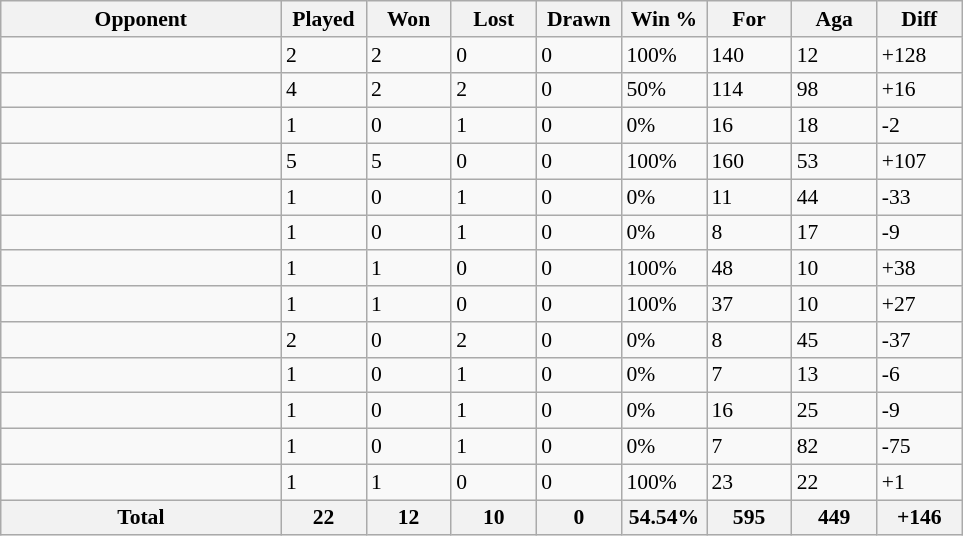<table class="wikitable sortable" style="font-size:90%">
<tr>
<th style="width:180px;">Opponent</th>
<th style="width:50px;">Played</th>
<th style="width:50px;">Won</th>
<th style="width:50px;">Lost</th>
<th style="width:50px;">Drawn</th>
<th style="width:50px;">Win %</th>
<th style="width:50px;">For</th>
<th style="width:50px;">Aga</th>
<th style="width:50px;">Diff</th>
</tr>
<tr>
<td></td>
<td>2</td>
<td>2</td>
<td>0</td>
<td>0</td>
<td>100%</td>
<td>140</td>
<td>12</td>
<td>+128</td>
</tr>
<tr>
<td></td>
<td>4</td>
<td>2</td>
<td>2</td>
<td>0</td>
<td>50%</td>
<td>114</td>
<td>98</td>
<td>+16</td>
</tr>
<tr>
<td></td>
<td>1</td>
<td>0</td>
<td>1</td>
<td>0</td>
<td>0%</td>
<td>16</td>
<td>18</td>
<td>-2</td>
</tr>
<tr>
<td></td>
<td>5</td>
<td>5</td>
<td>0</td>
<td>0</td>
<td>100%</td>
<td>160</td>
<td>53</td>
<td>+107</td>
</tr>
<tr>
<td></td>
<td>1</td>
<td>0</td>
<td>1</td>
<td>0</td>
<td>0%</td>
<td>11</td>
<td>44</td>
<td>-33</td>
</tr>
<tr>
<td></td>
<td>1</td>
<td>0</td>
<td>1</td>
<td>0</td>
<td>0%</td>
<td>8</td>
<td>17</td>
<td>-9</td>
</tr>
<tr>
<td></td>
<td>1</td>
<td>1</td>
<td>0</td>
<td>0</td>
<td>100%</td>
<td>48</td>
<td>10</td>
<td>+38</td>
</tr>
<tr>
<td></td>
<td>1</td>
<td>1</td>
<td>0</td>
<td>0</td>
<td>100%</td>
<td>37</td>
<td>10</td>
<td>+27</td>
</tr>
<tr>
<td></td>
<td>2</td>
<td>0</td>
<td>2</td>
<td>0</td>
<td>0%</td>
<td>8</td>
<td>45</td>
<td>-37</td>
</tr>
<tr>
<td></td>
<td>1</td>
<td>0</td>
<td>1</td>
<td>0</td>
<td>0%</td>
<td>7</td>
<td>13</td>
<td>-6</td>
</tr>
<tr>
<td></td>
<td>1</td>
<td>0</td>
<td>1</td>
<td>0</td>
<td>0%</td>
<td>16</td>
<td>25</td>
<td>-9</td>
</tr>
<tr>
<td></td>
<td>1</td>
<td>0</td>
<td>1</td>
<td>0</td>
<td>0%</td>
<td>7</td>
<td>82</td>
<td>-75</td>
</tr>
<tr>
<td></td>
<td>1</td>
<td>1</td>
<td>0</td>
<td>0</td>
<td>100%</td>
<td>23</td>
<td>22</td>
<td>+1</td>
</tr>
<tr class="sortbottom">
<th>Total</th>
<th>22</th>
<th>12</th>
<th>10</th>
<th>0</th>
<th>54.54%</th>
<th>595</th>
<th>449</th>
<th>+146</th>
</tr>
</table>
